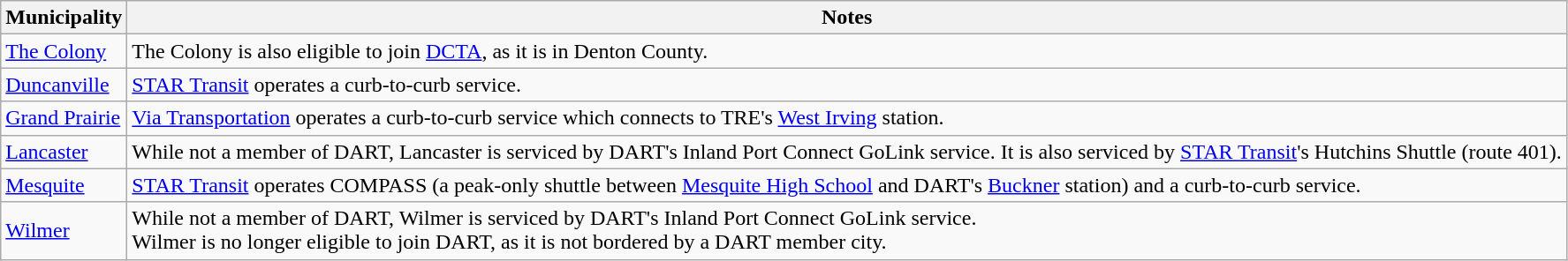<table class="wikitable">
<tr>
<th>Municipality</th>
<th>Notes</th>
</tr>
<tr>
<td><a href='#'>The Colony</a></td>
<td>The Colony is also eligible to join <a href='#'>DCTA</a>, as it is in Denton County.</td>
</tr>
<tr>
<td><a href='#'>Duncanville</a></td>
<td><a href='#'>STAR Transit</a> operates a curb-to-curb service.</td>
</tr>
<tr>
<td><a href='#'>Grand Prairie</a></td>
<td><a href='#'>Via Transportation</a> operates a curb-to-curb service which connects to TRE's <a href='#'>West Irving</a> station.</td>
</tr>
<tr>
<td><a href='#'>Lancaster</a></td>
<td>While not a member of DART, Lancaster is serviced by DART's Inland Port Connect GoLink service. It is also serviced by <a href='#'>STAR Transit</a>'s Hutchins Shuttle (route 401).</td>
</tr>
<tr>
<td><a href='#'>Mesquite</a></td>
<td><a href='#'>STAR Transit</a> operates COMPASS (a peak-only shuttle between <a href='#'>Mesquite High School</a> and DART's <a href='#'>Buckner</a> station) and a curb-to-curb service.</td>
</tr>
<tr>
<td><a href='#'>Wilmer</a></td>
<td>While not a member of DART, Wilmer is serviced by DART's Inland Port Connect GoLink service.<br>Wilmer is no longer eligible to join DART, as it is not bordered by a DART member city.</td>
</tr>
</table>
